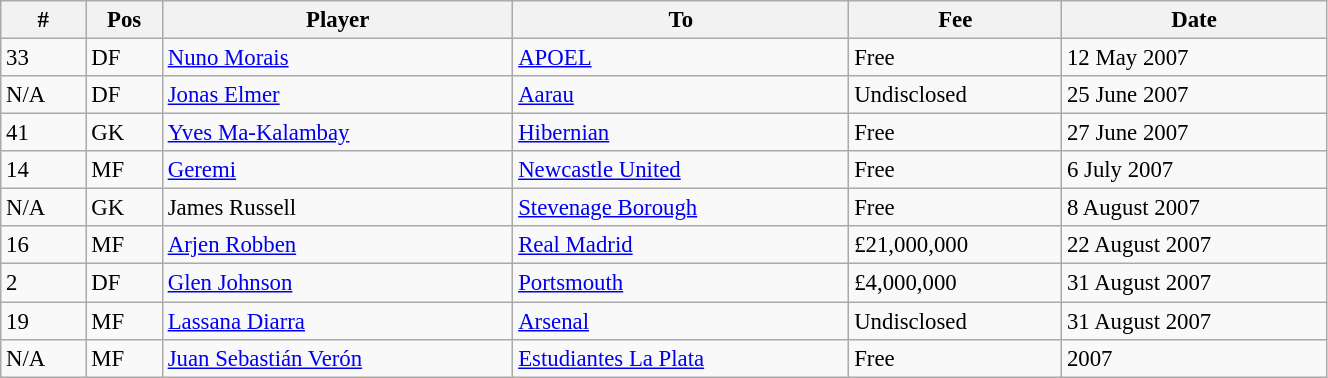<table class="wikitable" style="width:70%; text-align:center; font-size:95%; text-align:left;">
<tr>
<th>#</th>
<th>Pos</th>
<th>Player</th>
<th>To</th>
<th>Fee</th>
<th>Date</th>
</tr>
<tr>
<td>33</td>
<td>DF</td>
<td> <a href='#'>Nuno Morais</a></td>
<td> <a href='#'>APOEL</a></td>
<td>Free</td>
<td>12 May 2007</td>
</tr>
<tr>
<td>N/A</td>
<td>DF</td>
<td> <a href='#'>Jonas Elmer</a></td>
<td> <a href='#'>Aarau</a></td>
<td>Undisclosed</td>
<td>25 June 2007</td>
</tr>
<tr>
<td>41</td>
<td>GK</td>
<td> <a href='#'>Yves Ma-Kalambay</a></td>
<td> <a href='#'>Hibernian</a></td>
<td>Free</td>
<td>27 June 2007</td>
</tr>
<tr>
<td>14</td>
<td>MF</td>
<td> <a href='#'>Geremi</a></td>
<td> <a href='#'>Newcastle United</a></td>
<td>Free</td>
<td>6 July 2007</td>
</tr>
<tr>
<td>N/A</td>
<td>GK</td>
<td> James Russell</td>
<td> <a href='#'>Stevenage Borough</a></td>
<td>Free</td>
<td>8 August 2007</td>
</tr>
<tr>
<td>16</td>
<td>MF</td>
<td> <a href='#'>Arjen Robben</a></td>
<td> <a href='#'>Real Madrid</a></td>
<td>£21,000,000</td>
<td>22 August 2007</td>
</tr>
<tr>
<td>2</td>
<td>DF</td>
<td> <a href='#'>Glen Johnson</a></td>
<td> <a href='#'>Portsmouth</a></td>
<td>£4,000,000</td>
<td>31 August 2007</td>
</tr>
<tr>
<td>19</td>
<td>MF</td>
<td> <a href='#'>Lassana Diarra</a></td>
<td> <a href='#'>Arsenal</a></td>
<td>Undisclosed</td>
<td>31 August 2007</td>
</tr>
<tr>
<td>N/A</td>
<td>MF</td>
<td> <a href='#'>Juan Sebastián Verón</a></td>
<td> <a href='#'>Estudiantes La Plata</a></td>
<td>Free</td>
<td>2007</td>
</tr>
</table>
